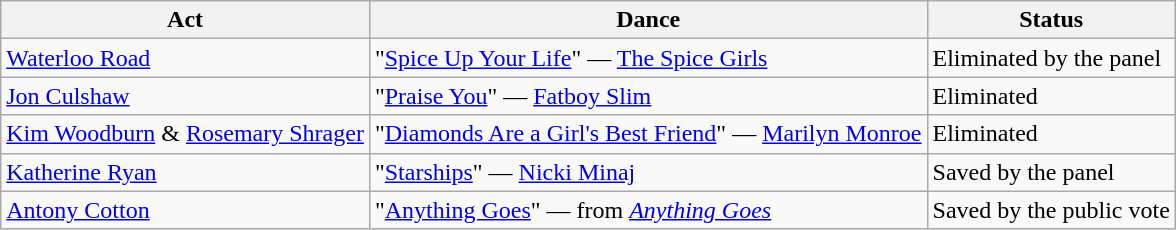<table class="wikitable">
<tr>
<th>Act</th>
<th>Dance</th>
<th>Status</th>
</tr>
<tr>
<td><a href='#'>Waterloo Road</a></td>
<td>"<a href='#'>Spice Up Your Life</a>" — <a href='#'>The Spice Girls</a></td>
<td>Eliminated by the panel</td>
</tr>
<tr>
<td><a href='#'>Jon Culshaw</a></td>
<td>"<a href='#'>Praise You</a>" — <a href='#'>Fatboy Slim</a></td>
<td>Eliminated</td>
</tr>
<tr>
<td><a href='#'>Kim Woodburn</a> & <a href='#'>Rosemary Shrager</a></td>
<td>"<a href='#'>Diamonds Are a Girl's Best Friend</a>" — <a href='#'>Marilyn Monroe</a></td>
<td>Eliminated</td>
</tr>
<tr>
<td><a href='#'>Katherine Ryan</a></td>
<td>"<a href='#'>Starships</a>" — <a href='#'>Nicki Minaj</a></td>
<td>Saved by the panel</td>
</tr>
<tr>
<td><a href='#'>Antony Cotton</a></td>
<td>"<a href='#'>Anything Goes</a>" — from <em><a href='#'>Anything Goes</a></em></td>
<td>Saved by the public vote</td>
</tr>
</table>
